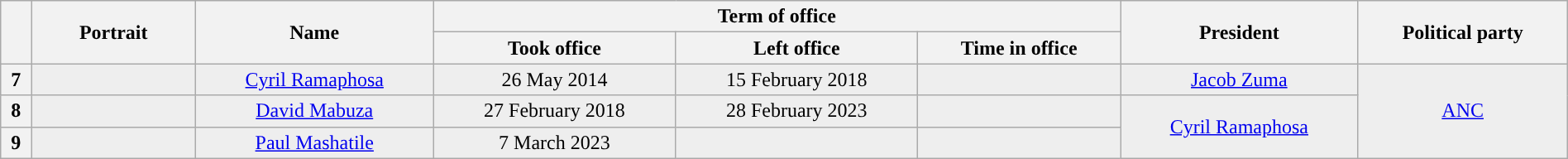<table class="wikitable" width="100%" style="text-align:center;">
<tr>
<th rowspan="2"></th>
<th rowspan="2" width=125px>Portrait</th>
<th rowspan="2">Name<br></th>
<th colspan="3">Term of office</th>
<th rowspan="2">President</th>
<th rowspan="2">Political party</th>
</tr>
<tr>
<th>Took office</th>
<th>Left office</th>
<th>Time in office</th>
</tr>
<tr style="background:#EEEEEE">
<th style="background:">7</th>
<td></td>
<td><a href='#'>Cyril Ramaphosa</a><br></td>
<td>26 May 2014</td>
<td>15 February 2018<br></td>
<td></td>
<td><a href='#'>Jacob Zuma</a></td>
<td rowspan="3"><a href='#'>ANC</a></td>
</tr>
<tr style="background:#EEEEEE">
<th style="background:">8</th>
<td></td>
<td><a href='#'>David Mabuza</a><br></td>
<td>27 February 2018</td>
<td>28 February 2023<br></td>
<td></td>
<td rowspan="2"><a href='#'>Cyril Ramaphosa</a></td>
</tr>
<tr style="background:#EEEEEE">
<th style="background:">9</th>
<td></td>
<td><a href='#'>Paul Mashatile</a><br></td>
<td>7 March 2023</td>
<td></td>
<td></td>
</tr>
</table>
